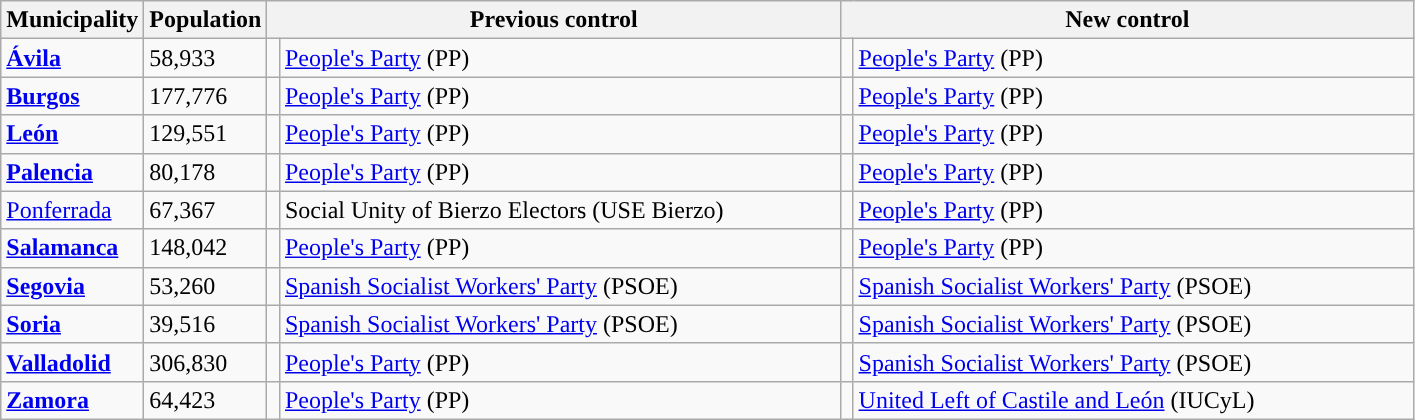<table class="wikitable sortable">
<tr>
<th>Municipality</th>
<th>Population</th>
<th colspan="2" style="width:375px;">Previous control</th>
<th colspan="2" style="width:375px;">New control</th>
</tr>
<tr>
<td><strong><a href='#'>Ávila</a></strong></td>
<td>58,933</td>
<td width="1" style="color:inherit;background:"></td>
<td><a href='#'>People's Party</a> (PP)</td>
<td width="1" style="color:inherit;background:"></td>
<td><a href='#'>People's Party</a> (PP)</td>
</tr>
<tr>
<td><strong><a href='#'>Burgos</a></strong></td>
<td>177,776</td>
<td style="color:inherit;background:"></td>
<td><a href='#'>People's Party</a> (PP)</td>
<td style="color:inherit;background:"></td>
<td><a href='#'>People's Party</a> (PP)</td>
</tr>
<tr>
<td><strong><a href='#'>León</a></strong></td>
<td>129,551</td>
<td style="color:inherit;background:"></td>
<td><a href='#'>People's Party</a> (PP)</td>
<td style="color:inherit;background:"></td>
<td><a href='#'>People's Party</a> (PP)</td>
</tr>
<tr>
<td><strong><a href='#'>Palencia</a></strong></td>
<td>80,178</td>
<td style="color:inherit;background:"></td>
<td><a href='#'>People's Party</a> (PP)</td>
<td style="color:inherit;background:"></td>
<td><a href='#'>People's Party</a> (PP)</td>
</tr>
<tr>
<td><a href='#'>Ponferrada</a></td>
<td>67,367</td>
<td style="color:inherit;background:"></td>
<td>Social Unity of Bierzo Electors (USE Bierzo)</td>
<td style="color:inherit;background:"></td>
<td><a href='#'>People's Party</a> (PP)</td>
</tr>
<tr>
<td><strong><a href='#'>Salamanca</a></strong></td>
<td>148,042</td>
<td style="color:inherit;background:"></td>
<td><a href='#'>People's Party</a> (PP)</td>
<td style="color:inherit;background:"></td>
<td><a href='#'>People's Party</a> (PP)</td>
</tr>
<tr>
<td><strong><a href='#'>Segovia</a></strong></td>
<td>53,260</td>
<td style="color:inherit;background:"></td>
<td><a href='#'>Spanish Socialist Workers' Party</a> (PSOE)</td>
<td style="color:inherit;background:"></td>
<td><a href='#'>Spanish Socialist Workers' Party</a> (PSOE)</td>
</tr>
<tr>
<td><strong><a href='#'>Soria</a></strong></td>
<td>39,516</td>
<td style="color:inherit;background:"></td>
<td><a href='#'>Spanish Socialist Workers' Party</a> (PSOE)</td>
<td style="color:inherit;background:"></td>
<td><a href='#'>Spanish Socialist Workers' Party</a> (PSOE)</td>
</tr>
<tr>
<td><strong><a href='#'>Valladolid</a></strong></td>
<td>306,830</td>
<td style="color:inherit;background:"></td>
<td><a href='#'>People's Party</a> (PP)</td>
<td style="color:inherit;background:"></td>
<td><a href='#'>Spanish Socialist Workers' Party</a> (PSOE)</td>
</tr>
<tr>
<td><strong><a href='#'>Zamora</a></strong></td>
<td>64,423</td>
<td style="color:inherit;background:"></td>
<td><a href='#'>People's Party</a> (PP)</td>
<td style="color:inherit;background:"></td>
<td><a href='#'>United Left of Castile and León</a> (IUCyL)</td>
</tr>
</table>
